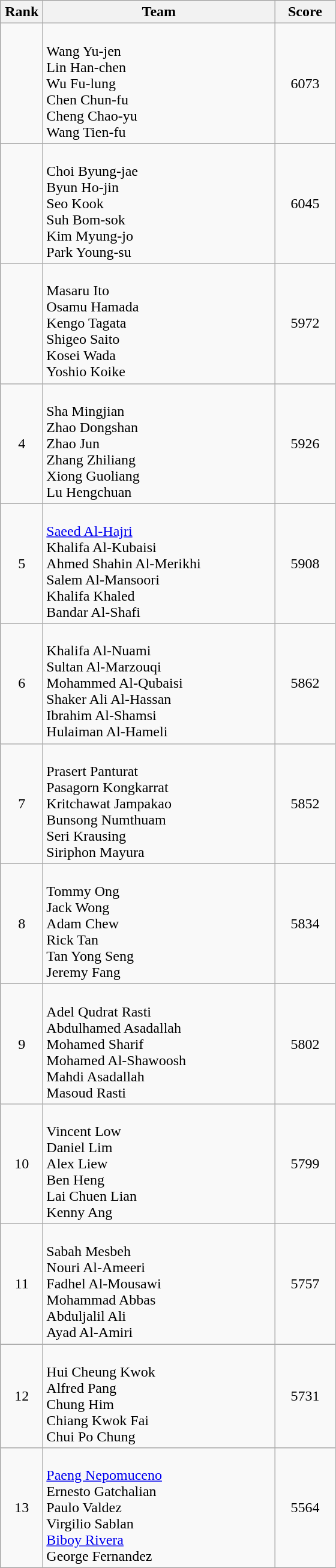<table class=wikitable style="text-align:center">
<tr>
<th width=40>Rank</th>
<th width=250>Team</th>
<th width=60>Score</th>
</tr>
<tr>
<td></td>
<td align=left><br>Wang Yu-jen<br>Lin Han-chen<br>Wu Fu-lung<br>Chen Chun-fu<br>Cheng Chao-yu<br>Wang Tien-fu</td>
<td>6073</td>
</tr>
<tr>
<td></td>
<td align=left><br>Choi Byung-jae<br>Byun Ho-jin<br>Seo Kook<br>Suh Bom-sok<br>Kim Myung-jo<br>Park Young-su</td>
<td>6045</td>
</tr>
<tr>
<td></td>
<td align=left><br>Masaru Ito<br>Osamu Hamada<br>Kengo Tagata<br>Shigeo Saito<br>Kosei Wada<br>Yoshio Koike</td>
<td>5972</td>
</tr>
<tr>
<td>4</td>
<td align=left><br>Sha Mingjian<br>Zhao Dongshan<br>Zhao Jun<br>Zhang Zhiliang<br>Xiong Guoliang<br>Lu Hengchuan</td>
<td>5926</td>
</tr>
<tr>
<td>5</td>
<td align=left><br><a href='#'>Saeed Al-Hajri</a><br>Khalifa Al-Kubaisi<br>Ahmed Shahin Al-Merikhi<br>Salem Al-Mansoori<br>Khalifa Khaled<br>Bandar Al-Shafi</td>
<td>5908</td>
</tr>
<tr>
<td>6</td>
<td align=left><br>Khalifa Al-Nuami<br>Sultan Al-Marzouqi<br>Mohammed Al-Qubaisi<br>Shaker Ali Al-Hassan<br>Ibrahim Al-Shamsi<br>Hulaiman Al-Hameli</td>
<td>5862</td>
</tr>
<tr>
<td>7</td>
<td align=left><br>Prasert Panturat<br>Pasagorn Kongkarrat<br>Kritchawat Jampakao<br>Bunsong Numthuam<br>Seri Krausing<br>Siriphon Mayura</td>
<td>5852</td>
</tr>
<tr>
<td>8</td>
<td align=left><br>Tommy Ong<br>Jack Wong<br>Adam Chew<br>Rick Tan<br>Tan Yong Seng<br>Jeremy Fang</td>
<td>5834</td>
</tr>
<tr>
<td>9</td>
<td align=left><br>Adel Qudrat Rasti<br>Abdulhamed Asadallah<br>Mohamed Sharif<br>Mohamed Al-Shawoosh<br>Mahdi Asadallah<br>Masoud Rasti</td>
<td>5802</td>
</tr>
<tr>
<td>10</td>
<td align=left><br>Vincent Low<br>Daniel Lim<br>Alex Liew<br>Ben Heng<br>Lai Chuen Lian<br>Kenny Ang</td>
<td>5799</td>
</tr>
<tr>
<td>11</td>
<td align=left><br>Sabah Mesbeh<br>Nouri Al-Ameeri<br>Fadhel Al-Mousawi<br>Mohammad Abbas<br>Abduljalil Ali<br>Ayad Al-Amiri</td>
<td>5757</td>
</tr>
<tr>
<td>12</td>
<td align=left><br>Hui Cheung Kwok<br>Alfred Pang<br>Chung Him<br>Chiang Kwok Fai<br>Chui Po Chung</td>
<td>5731</td>
</tr>
<tr>
<td>13</td>
<td align=left><br><a href='#'>Paeng Nepomuceno</a><br>Ernesto Gatchalian<br>Paulo Valdez<br>Virgilio Sablan<br><a href='#'>Biboy Rivera</a><br>George Fernandez</td>
<td>5564</td>
</tr>
</table>
